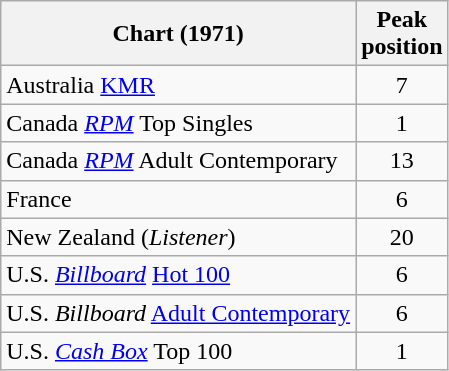<table class="wikitable sortable">
<tr>
<th align="left">Chart (1971)</th>
<th align="left">Peak<br>position</th>
</tr>
<tr>
<td align="left">Australia <a href='#'>KMR</a></td>
<td style="text-align:center;">7</td>
</tr>
<tr>
<td align="left">Canada <a href='#'><em>RPM</em></a> Top Singles</td>
<td style="text-align:center;">1</td>
</tr>
<tr>
<td align="left">Canada <a href='#'><em>RPM</em></a> Adult Contemporary</td>
<td style="text-align:center;">13</td>
</tr>
<tr>
<td align="left">France</td>
<td style="text-align:center;">6</td>
</tr>
<tr>
<td align="left">New Zealand (<em>Listener</em>)</td>
<td style="text-align:center;">20</td>
</tr>
<tr>
<td align="left">U.S. <em><a href='#'>Billboard</a></em> <a href='#'>Hot 100</a></td>
<td style="text-align:center;">6</td>
</tr>
<tr>
<td align="left">U.S. <em>Billboard</em> <a href='#'>Adult Contemporary</a></td>
<td style="text-align:center;">6</td>
</tr>
<tr>
<td align="left">U.S. <em><a href='#'>Cash Box</a></em> Top 100</td>
<td style="text-align:center;">1</td>
</tr>
</table>
